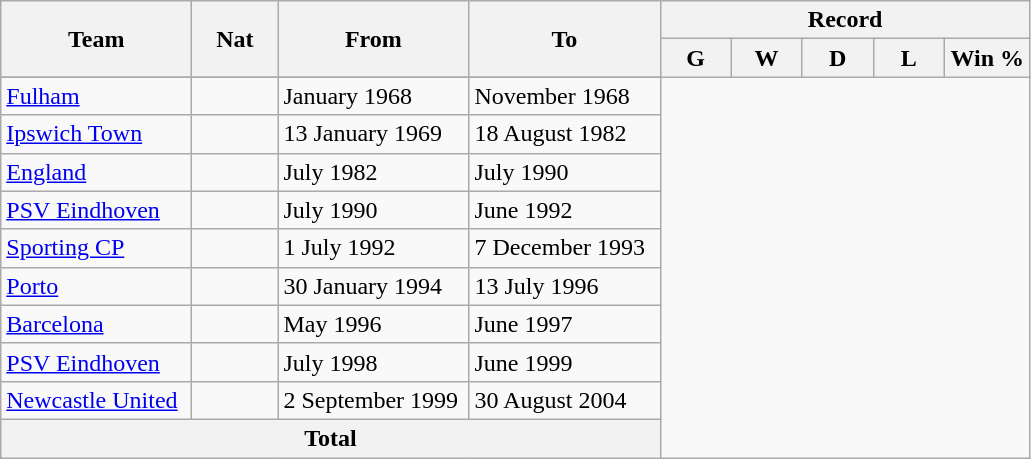<table class="wikitable" style="text-align: center">
<tr>
<th rowspan=2! width=120>Team</th>
<th rowspan=2! width=50>Nat</th>
<th rowspan=2! width=120>From</th>
<th rowspan=2! width=120>To</th>
<th colspan=5>Record</th>
</tr>
<tr>
<th width=40>G</th>
<th width=40>W</th>
<th width=40>D</th>
<th width=40>L</th>
<th width=50>Win %</th>
</tr>
<tr>
</tr>
<tr>
<td align=left><a href='#'>Fulham</a></td>
<td></td>
<td align=left>January 1968</td>
<td align=left>November 1968<br></td>
</tr>
<tr>
<td align=left><a href='#'>Ipswich Town</a></td>
<td></td>
<td align=left>13 January 1969</td>
<td align=left>18 August 1982<br></td>
</tr>
<tr>
<td align=left><a href='#'>England</a></td>
<td></td>
<td align=left>July 1982</td>
<td align=left>July 1990<br></td>
</tr>
<tr>
<td align=left><a href='#'>PSV Eindhoven</a></td>
<td></td>
<td align=left>July 1990</td>
<td align=left>June 1992<br></td>
</tr>
<tr>
<td align=left><a href='#'>Sporting CP</a></td>
<td></td>
<td align=left>1 July 1992</td>
<td align=left>7 December 1993<br></td>
</tr>
<tr>
<td align=left><a href='#'>Porto</a></td>
<td></td>
<td align=left>30 January 1994</td>
<td align=left>13 July 1996<br></td>
</tr>
<tr>
<td align=left><a href='#'>Barcelona</a></td>
<td></td>
<td align=left>May 1996</td>
<td align=left>June 1997<br></td>
</tr>
<tr>
<td align=left><a href='#'>PSV Eindhoven</a></td>
<td></td>
<td align=left>July 1998</td>
<td align=left>June 1999<br></td>
</tr>
<tr>
<td align=left><a href='#'>Newcastle United</a></td>
<td></td>
<td align=left>2 September 1999</td>
<td align=left>30 August 2004<br></td>
</tr>
<tr>
<th align="center" colspan="4">Total<br></th>
</tr>
</table>
